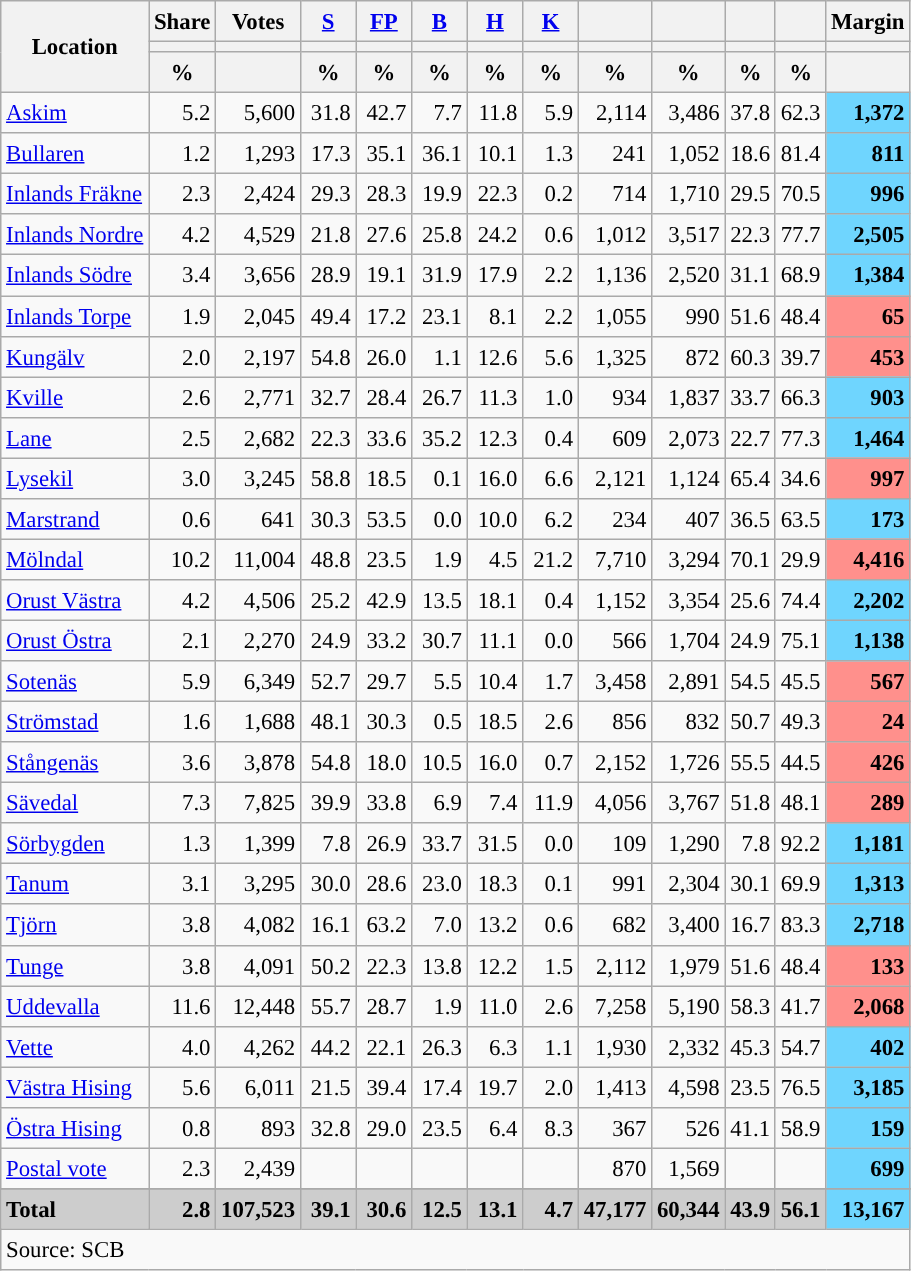<table class="wikitable sortable" style="text-align:right; font-size:95%; line-height:20px;">
<tr>
<th rowspan="3">Location</th>
<th>Share</th>
<th>Votes</th>
<th width="30px" class="unsortable"><a href='#'>S</a></th>
<th width="30px" class="unsortable"><a href='#'>FP</a></th>
<th width="30px" class="unsortable"><a href='#'>B</a></th>
<th width="30px" class="unsortable"><a href='#'>H</a></th>
<th width="30px" class="unsortable"><a href='#'>K</a></th>
<th></th>
<th></th>
<th></th>
<th></th>
<th>Margin</th>
</tr>
<tr>
<th></th>
<th></th>
<th style="background:"></th>
<th style="background:"></th>
<th style="background:"></th>
<th style="background:"></th>
<th style="background:"></th>
<th style="background:"></th>
<th style="background:"></th>
<th style="background:"></th>
<th style="background:"></th>
<th></th>
</tr>
<tr>
<th data-sort-type="number">%</th>
<th></th>
<th data-sort-type="number">%</th>
<th data-sort-type="number">%</th>
<th data-sort-type="number">%</th>
<th data-sort-type="number">%</th>
<th data-sort-type="number">%</th>
<th data-sort-type="number">%</th>
<th data-sort-type="number">%</th>
<th data-sort-type="number">%</th>
<th data-sort-type="number">%</th>
<th data-sort-type="number"></th>
</tr>
<tr>
<td align=left><a href='#'>Askim</a></td>
<td>5.2</td>
<td>5,600</td>
<td>31.8</td>
<td>42.7</td>
<td>7.7</td>
<td>11.8</td>
<td>5.9</td>
<td>2,114</td>
<td>3,486</td>
<td>37.8</td>
<td>62.3</td>
<td bgcolor=#6fd5fe><strong>1,372</strong></td>
</tr>
<tr>
<td align=left><a href='#'>Bullaren</a></td>
<td>1.2</td>
<td>1,293</td>
<td>17.3</td>
<td>35.1</td>
<td>36.1</td>
<td>10.1</td>
<td>1.3</td>
<td>241</td>
<td>1,052</td>
<td>18.6</td>
<td>81.4</td>
<td bgcolor=#6fd5fe><strong>811</strong></td>
</tr>
<tr>
<td align=left><a href='#'>Inlands Fräkne</a></td>
<td>2.3</td>
<td>2,424</td>
<td>29.3</td>
<td>28.3</td>
<td>19.9</td>
<td>22.3</td>
<td>0.2</td>
<td>714</td>
<td>1,710</td>
<td>29.5</td>
<td>70.5</td>
<td bgcolor=#6fd5fe><strong>996</strong></td>
</tr>
<tr>
<td align=left><a href='#'>Inlands Nordre</a></td>
<td>4.2</td>
<td>4,529</td>
<td>21.8</td>
<td>27.6</td>
<td>25.8</td>
<td>24.2</td>
<td>0.6</td>
<td>1,012</td>
<td>3,517</td>
<td>22.3</td>
<td>77.7</td>
<td bgcolor=#6fd5fe><strong>2,505</strong></td>
</tr>
<tr>
<td align=left><a href='#'>Inlands Södre</a></td>
<td>3.4</td>
<td>3,656</td>
<td>28.9</td>
<td>19.1</td>
<td>31.9</td>
<td>17.9</td>
<td>2.2</td>
<td>1,136</td>
<td>2,520</td>
<td>31.1</td>
<td>68.9</td>
<td bgcolor=#6fd5fe><strong>1,384</strong></td>
</tr>
<tr>
<td align=left><a href='#'>Inlands Torpe</a></td>
<td>1.9</td>
<td>2,045</td>
<td>49.4</td>
<td>17.2</td>
<td>23.1</td>
<td>8.1</td>
<td>2.2</td>
<td>1,055</td>
<td>990</td>
<td>51.6</td>
<td>48.4</td>
<td bgcolor=#ff908c><strong>65</strong></td>
</tr>
<tr>
<td align=left><a href='#'>Kungälv</a></td>
<td>2.0</td>
<td>2,197</td>
<td>54.8</td>
<td>26.0</td>
<td>1.1</td>
<td>12.6</td>
<td>5.6</td>
<td>1,325</td>
<td>872</td>
<td>60.3</td>
<td>39.7</td>
<td bgcolor=#ff908c><strong>453</strong></td>
</tr>
<tr>
<td align=left><a href='#'>Kville</a></td>
<td>2.6</td>
<td>2,771</td>
<td>32.7</td>
<td>28.4</td>
<td>26.7</td>
<td>11.3</td>
<td>1.0</td>
<td>934</td>
<td>1,837</td>
<td>33.7</td>
<td>66.3</td>
<td bgcolor=#6fd5fe><strong>903</strong></td>
</tr>
<tr>
<td align=left><a href='#'>Lane</a></td>
<td>2.5</td>
<td>2,682</td>
<td>22.3</td>
<td>33.6</td>
<td>35.2</td>
<td>12.3</td>
<td>0.4</td>
<td>609</td>
<td>2,073</td>
<td>22.7</td>
<td>77.3</td>
<td bgcolor=#6fd5fe><strong>1,464</strong></td>
</tr>
<tr>
<td align=left><a href='#'>Lysekil</a></td>
<td>3.0</td>
<td>3,245</td>
<td>58.8</td>
<td>18.5</td>
<td>0.1</td>
<td>16.0</td>
<td>6.6</td>
<td>2,121</td>
<td>1,124</td>
<td>65.4</td>
<td>34.6</td>
<td bgcolor=#ff908c><strong>997</strong></td>
</tr>
<tr>
<td align=left><a href='#'>Marstrand</a></td>
<td>0.6</td>
<td>641</td>
<td>30.3</td>
<td>53.5</td>
<td>0.0</td>
<td>10.0</td>
<td>6.2</td>
<td>234</td>
<td>407</td>
<td>36.5</td>
<td>63.5</td>
<td bgcolor=#6fd5fe><strong>173</strong></td>
</tr>
<tr>
<td align=left><a href='#'>Mölndal</a></td>
<td>10.2</td>
<td>11,004</td>
<td>48.8</td>
<td>23.5</td>
<td>1.9</td>
<td>4.5</td>
<td>21.2</td>
<td>7,710</td>
<td>3,294</td>
<td>70.1</td>
<td>29.9</td>
<td bgcolor=#ff908c><strong>4,416</strong></td>
</tr>
<tr>
<td align=left><a href='#'>Orust Västra</a></td>
<td>4.2</td>
<td>4,506</td>
<td>25.2</td>
<td>42.9</td>
<td>13.5</td>
<td>18.1</td>
<td>0.4</td>
<td>1,152</td>
<td>3,354</td>
<td>25.6</td>
<td>74.4</td>
<td bgcolor=#6fd5fe><strong>2,202</strong></td>
</tr>
<tr>
<td align=left><a href='#'>Orust Östra</a></td>
<td>2.1</td>
<td>2,270</td>
<td>24.9</td>
<td>33.2</td>
<td>30.7</td>
<td>11.1</td>
<td>0.0</td>
<td>566</td>
<td>1,704</td>
<td>24.9</td>
<td>75.1</td>
<td bgcolor=#6fd5fe><strong>1,138</strong></td>
</tr>
<tr>
<td align=left><a href='#'>Sotenäs</a></td>
<td>5.9</td>
<td>6,349</td>
<td>52.7</td>
<td>29.7</td>
<td>5.5</td>
<td>10.4</td>
<td>1.7</td>
<td>3,458</td>
<td>2,891</td>
<td>54.5</td>
<td>45.5</td>
<td bgcolor=#ff908c><strong>567</strong></td>
</tr>
<tr>
<td align=left><a href='#'>Strömstad</a></td>
<td>1.6</td>
<td>1,688</td>
<td>48.1</td>
<td>30.3</td>
<td>0.5</td>
<td>18.5</td>
<td>2.6</td>
<td>856</td>
<td>832</td>
<td>50.7</td>
<td>49.3</td>
<td bgcolor=#ff908c><strong>24</strong></td>
</tr>
<tr>
<td align=left><a href='#'>Stångenäs</a></td>
<td>3.6</td>
<td>3,878</td>
<td>54.8</td>
<td>18.0</td>
<td>10.5</td>
<td>16.0</td>
<td>0.7</td>
<td>2,152</td>
<td>1,726</td>
<td>55.5</td>
<td>44.5</td>
<td bgcolor=#ff908c><strong>426</strong></td>
</tr>
<tr>
<td align=left><a href='#'>Sävedal</a></td>
<td>7.3</td>
<td>7,825</td>
<td>39.9</td>
<td>33.8</td>
<td>6.9</td>
<td>7.4</td>
<td>11.9</td>
<td>4,056</td>
<td>3,767</td>
<td>51.8</td>
<td>48.1</td>
<td bgcolor=#ff908c><strong>289</strong></td>
</tr>
<tr>
<td align=left><a href='#'>Sörbygden</a></td>
<td>1.3</td>
<td>1,399</td>
<td>7.8</td>
<td>26.9</td>
<td>33.7</td>
<td>31.5</td>
<td>0.0</td>
<td>109</td>
<td>1,290</td>
<td>7.8</td>
<td>92.2</td>
<td bgcolor=#6fd5fe><strong>1,181</strong></td>
</tr>
<tr>
<td align=left><a href='#'>Tanum</a></td>
<td>3.1</td>
<td>3,295</td>
<td>30.0</td>
<td>28.6</td>
<td>23.0</td>
<td>18.3</td>
<td>0.1</td>
<td>991</td>
<td>2,304</td>
<td>30.1</td>
<td>69.9</td>
<td bgcolor=#6fd5fe><strong>1,313</strong></td>
</tr>
<tr>
<td align=left><a href='#'>Tjörn</a></td>
<td>3.8</td>
<td>4,082</td>
<td>16.1</td>
<td>63.2</td>
<td>7.0</td>
<td>13.2</td>
<td>0.6</td>
<td>682</td>
<td>3,400</td>
<td>16.7</td>
<td>83.3</td>
<td bgcolor=#6fd5fe><strong>2,718</strong></td>
</tr>
<tr>
<td align=left><a href='#'>Tunge</a></td>
<td>3.8</td>
<td>4,091</td>
<td>50.2</td>
<td>22.3</td>
<td>13.8</td>
<td>12.2</td>
<td>1.5</td>
<td>2,112</td>
<td>1,979</td>
<td>51.6</td>
<td>48.4</td>
<td bgcolor=#ff908c><strong>133</strong></td>
</tr>
<tr>
<td align=left><a href='#'>Uddevalla</a></td>
<td>11.6</td>
<td>12,448</td>
<td>55.7</td>
<td>28.7</td>
<td>1.9</td>
<td>11.0</td>
<td>2.6</td>
<td>7,258</td>
<td>5,190</td>
<td>58.3</td>
<td>41.7</td>
<td bgcolor=#ff908c><strong>2,068</strong></td>
</tr>
<tr>
<td align=left><a href='#'>Vette</a></td>
<td>4.0</td>
<td>4,262</td>
<td>44.2</td>
<td>22.1</td>
<td>26.3</td>
<td>6.3</td>
<td>1.1</td>
<td>1,930</td>
<td>2,332</td>
<td>45.3</td>
<td>54.7</td>
<td bgcolor=#6fd5fe><strong>402</strong></td>
</tr>
<tr>
<td align=left><a href='#'>Västra Hising</a></td>
<td>5.6</td>
<td>6,011</td>
<td>21.5</td>
<td>39.4</td>
<td>17.4</td>
<td>19.7</td>
<td>2.0</td>
<td>1,413</td>
<td>4,598</td>
<td>23.5</td>
<td>76.5</td>
<td bgcolor=#6fd5fe><strong>3,185</strong></td>
</tr>
<tr>
<td align=left><a href='#'>Östra Hising</a></td>
<td>0.8</td>
<td>893</td>
<td>32.8</td>
<td>29.0</td>
<td>23.5</td>
<td>6.4</td>
<td>8.3</td>
<td>367</td>
<td>526</td>
<td>41.1</td>
<td>58.9</td>
<td bgcolor=#6fd5fe><strong>159</strong></td>
</tr>
<tr>
<td align=left><a href='#'>Postal vote</a></td>
<td>2.3</td>
<td>2,439</td>
<td></td>
<td></td>
<td></td>
<td></td>
<td></td>
<td>870</td>
<td>1,569</td>
<td></td>
<td></td>
<td bgcolor=#6fd5fe><strong>699</strong></td>
</tr>
<tr>
</tr>
<tr style="background:#CDCDCD;">
<td align=left><strong>Total</strong></td>
<td><strong>2.8</strong></td>
<td><strong>107,523</strong></td>
<td><strong>39.1</strong></td>
<td><strong>30.6</strong></td>
<td><strong>12.5</strong></td>
<td><strong>13.1</strong></td>
<td><strong>4.7</strong></td>
<td><strong>47,177</strong></td>
<td><strong>60,344</strong></td>
<td><strong>43.9</strong></td>
<td><strong>56.1</strong></td>
<td bgcolor=#6fd5fe><strong>13,167</strong></td>
</tr>
<tr>
<td align=left colspan=13>Source: SCB </td>
</tr>
</table>
